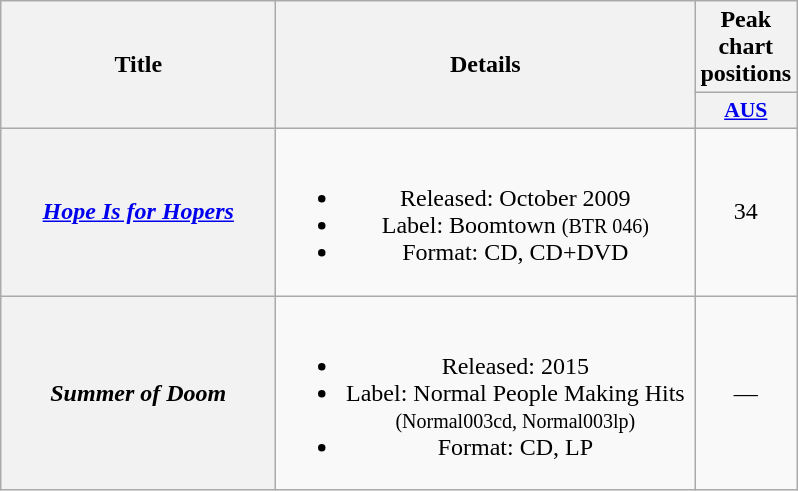<table class="wikitable plainrowheaders" style="text-align:center;" border="1">
<tr>
<th scope="col" rowspan="2" style="width:11em;">Title</th>
<th scope="col" rowspan="2" style="width:17em;">Details</th>
<th scope="col" colspan="1">Peak chart positions</th>
</tr>
<tr>
<th scope="col" style="width:3em;font-size:90%;"><a href='#'>AUS</a><br></th>
</tr>
<tr>
<th scope="row"><em><a href='#'>Hope Is for Hopers</a></em></th>
<td><br><ul><li>Released: October 2009</li><li>Label: Boomtown <small>(BTR 046)</small></li><li>Format: CD, CD+DVD</li></ul></td>
<td>34</td>
</tr>
<tr>
<th scope="row"><em>Summer of Doom</em></th>
<td><br><ul><li>Released: 2015</li><li>Label: Normal People Making Hits <small>(Normal003cd, Normal003lp)</small></li><li>Format: CD, LP</li></ul></td>
<td>—</td>
</tr>
</table>
